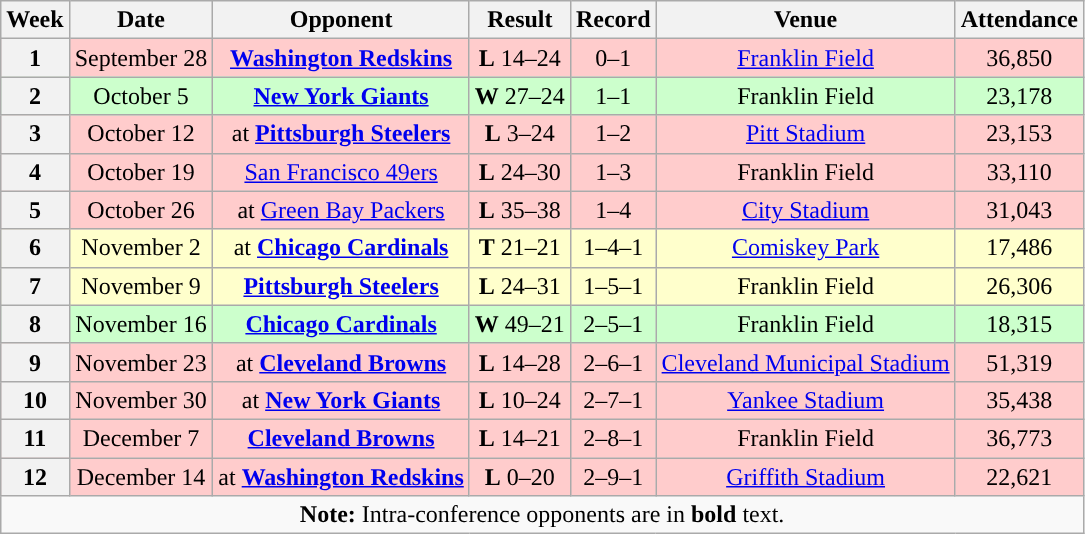<table class="wikitable" style="text-align:center">
<tr>
<th>Week</th>
<th>Date</th>
<th>Opponent</th>
<th>Result</th>
<th>Record</th>
<th>Venue</th>
<th>Attendance</th>
</tr>
<tr style="background:#fcc">
<th>1</th>
<td>September 28</td>
<td><strong><a href='#'>Washington Redskins</a></strong></td>
<td><strong>L</strong> 14–24</td>
<td>0–1</td>
<td><a href='#'>Franklin Field</a></td>
<td>36,850</td>
</tr>
<tr style="background:#cfc">
<th>2</th>
<td>October 5</td>
<td><strong><a href='#'>New York Giants</a></strong></td>
<td><strong>W</strong> 27–24</td>
<td>1–1</td>
<td>Franklin Field</td>
<td>23,178</td>
</tr>
<tr style="background:#fcc">
<th>3</th>
<td>October 12</td>
<td>at <strong><a href='#'>Pittsburgh Steelers</a></strong></td>
<td><strong>L</strong> 3–24</td>
<td>1–2</td>
<td><a href='#'>Pitt Stadium</a></td>
<td>23,153</td>
</tr>
<tr style="background:#fcc">
<th>4</th>
<td>October 19</td>
<td><a href='#'>San Francisco 49ers</a></td>
<td><strong>L</strong> 24–30</td>
<td>1–3</td>
<td>Franklin Field</td>
<td>33,110</td>
</tr>
<tr style="background:#fcc">
<th>5</th>
<td>October 26</td>
<td>at <a href='#'>Green Bay Packers</a></td>
<td><strong>L</strong> 35–38</td>
<td>1–4</td>
<td><a href='#'>City Stadium</a></td>
<td>31,043</td>
</tr>
<tr style="background:#ffc">
<th>6</th>
<td>November 2</td>
<td>at <strong><a href='#'>Chicago Cardinals</a></strong></td>
<td><strong>T</strong> 21–21</td>
<td>1–4–1</td>
<td><a href='#'>Comiskey Park</a></td>
<td>17,486</td>
</tr>
<tr style="background:#ffc">
<th>7</th>
<td>November 9</td>
<td><strong><a href='#'>Pittsburgh Steelers</a></strong></td>
<td><strong>L</strong> 24–31</td>
<td>1–5–1</td>
<td>Franklin Field</td>
<td>26,306</td>
</tr>
<tr style="background:#cfc">
<th>8</th>
<td>November 16</td>
<td><strong><a href='#'>Chicago Cardinals</a></strong></td>
<td><strong>W</strong> 49–21</td>
<td>2–5–1</td>
<td>Franklin Field</td>
<td>18,315</td>
</tr>
<tr style="background:#fcc">
<th>9</th>
<td>November 23</td>
<td>at <strong><a href='#'>Cleveland Browns</a></strong></td>
<td><strong>L</strong> 14–28</td>
<td>2–6–1</td>
<td><a href='#'>Cleveland Municipal Stadium</a></td>
<td>51,319</td>
</tr>
<tr style="background:#fcc">
<th>10</th>
<td>November 30</td>
<td>at <strong><a href='#'>New York Giants</a></strong></td>
<td><strong>L</strong> 10–24</td>
<td>2–7–1</td>
<td><a href='#'>Yankee Stadium</a></td>
<td>35,438</td>
</tr>
<tr style="background:#fcc">
<th>11</th>
<td>December 7</td>
<td><strong><a href='#'>Cleveland Browns</a></strong></td>
<td><strong>L</strong> 14–21</td>
<td>2–8–1</td>
<td>Franklin Field</td>
<td>36,773</td>
</tr>
<tr style="background:#fcc">
<th>12</th>
<td>December 14</td>
<td>at <strong><a href='#'>Washington Redskins</a></strong></td>
<td><strong>L</strong> 0–20</td>
<td>2–9–1</td>
<td><a href='#'>Griffith Stadium</a></td>
<td>22,621</td>
</tr>
<tr>
<td colspan="8"><strong>Note:</strong> Intra-conference opponents are in <strong>bold</strong> text.</td>
</tr>
</table>
